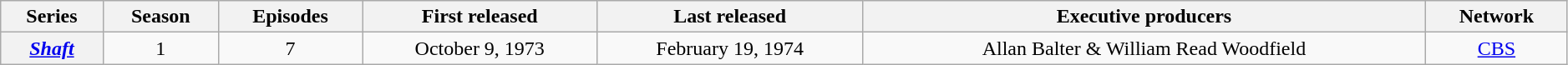<table class="wikitable plainrowheaders"  style="text-align:center; width:99%;">
<tr>
<th scope="col">Series</th>
<th scope="col">Season</th>
<th scope="col">Episodes</th>
<th scope="col">First released</th>
<th scope="col">Last released</th>
<th scope="col">Executive producers</th>
<th scope="col">Network</th>
</tr>
<tr>
<th scope="row"><em><a href='#'>Shaft</a></em></th>
<td>1</td>
<td>7</td>
<td>October 9, 1973</td>
<td>February 19, 1974</td>
<td>Allan Balter & William Read Woodfield</td>
<td><a href='#'>CBS</a></td>
</tr>
</table>
